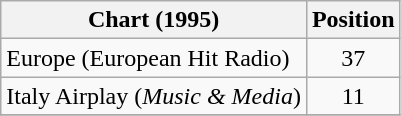<table class="wikitable sortable">
<tr>
<th>Chart (1995)</th>
<th>Position</th>
</tr>
<tr>
<td>Europe (European Hit Radio)</td>
<td style="text-align:center;">37</td>
</tr>
<tr>
<td>Italy Airplay (<em>Music & Media</em>)</td>
<td align="center">11</td>
</tr>
<tr>
</tr>
</table>
